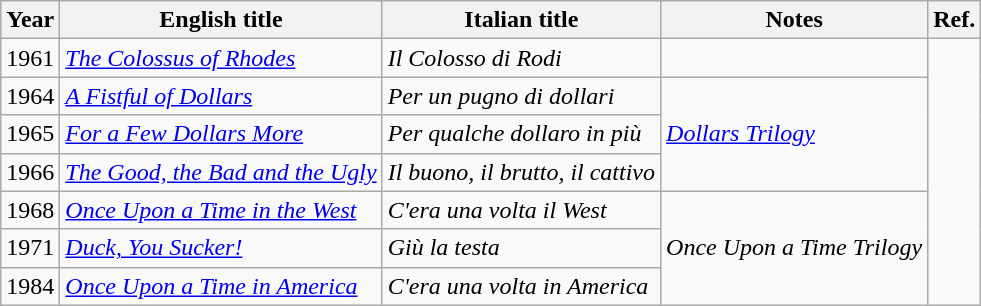<table class="wikitable" style="text-align:left">
<tr>
<th>Year</th>
<th>English title</th>
<th>Italian title</th>
<th>Notes</th>
<th>Ref.</th>
</tr>
<tr>
<td>1961</td>
<td><em><a href='#'>The Colossus of Rhodes</a></em></td>
<td><em>Il Colosso di Rodi</em></td>
<td></td>
<td rowspan="7"></td>
</tr>
<tr>
<td>1964</td>
<td><em><a href='#'>A Fistful of Dollars</a></em></td>
<td><em>Per un pugno di dollari</em></td>
<td rowspan=3><em><a href='#'>Dollars Trilogy</a></em></td>
</tr>
<tr>
<td>1965</td>
<td><em><a href='#'>For a Few Dollars More</a></em></td>
<td><em>Per qualche dollaro in più</em></td>
</tr>
<tr>
<td>1966</td>
<td><em><a href='#'>The Good, the Bad and the Ugly</a></em></td>
<td><em>Il buono, il brutto, il cattivo</em></td>
</tr>
<tr>
<td>1968</td>
<td><em><a href='#'>Once Upon a Time in the West</a></em></td>
<td><em>C'era una volta il West</em></td>
<td rowspan="3"><em>Once Upon a Time Trilogy</em></td>
</tr>
<tr>
<td>1971</td>
<td><em><a href='#'>Duck, You Sucker!</a></em></td>
<td><em>Giù la testa</em></td>
</tr>
<tr>
<td>1984</td>
<td><em><a href='#'>Once Upon a Time in America</a></em></td>
<td><em>C'era una volta in America</em></td>
</tr>
</table>
